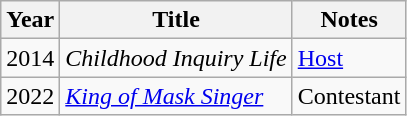<table class="wikitable">
<tr>
<th>Year</th>
<th>Title</th>
<th>Notes</th>
</tr>
<tr>
<td>2014</td>
<td><em>Childhood Inquiry Life</em></td>
<td><a href='#'>Host</a></td>
</tr>
<tr>
<td>2022</td>
<td><em><a href='#'>King of Mask Singer</a></em></td>
<td>Contestant</td>
</tr>
</table>
